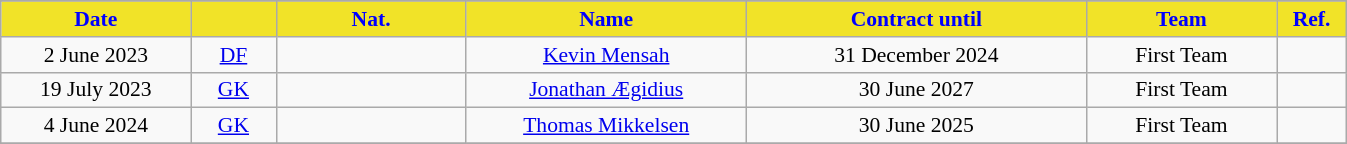<table class="wikitable" style="text-align:center; font-size:90%">
<tr>
</tr>
<tr>
<th style="background:#f1e328; color:blue; width:120px;"><strong>Date</strong></th>
<th style="background:#f1e328; color:blue; width:50px;"></th>
<th style="background:#f1e328; color:blue; width:120px;">Nat.</th>
<th style="background:#f1e328; color:blue; width:180px;"><strong>Name</strong></th>
<th style="background:#f1e328; color:blue; width:220px;"><strong>Contract until</strong></th>
<th style="background:#f1e328; color:blue; width:120px;"><strong>Team</strong></th>
<th style="background:#f1e328; color:blue; width:40px;">Ref.</th>
</tr>
<tr>
<td>2 June 2023</td>
<td><a href='#'>DF</a></td>
<td></td>
<td><a href='#'>Kevin Mensah</a></td>
<td>31 December 2024</td>
<td>First Team</td>
<td></td>
</tr>
<tr>
<td>19 July 2023</td>
<td><a href='#'>GK</a></td>
<td></td>
<td><a href='#'>Jonathan Ægidius</a></td>
<td>30 June 2027</td>
<td>First Team</td>
<td></td>
</tr>
<tr>
<td>4 June 2024</td>
<td><a href='#'>GK</a></td>
<td></td>
<td><a href='#'>Thomas Mikkelsen</a></td>
<td>30 June 2025</td>
<td>First Team</td>
<td></td>
</tr>
<tr>
</tr>
</table>
